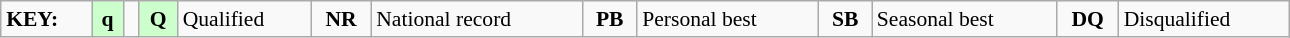<table class="wikitable" style="margin:0.5em auto; font-size:90%;position:relative;" width=68%>
<tr>
<td><strong>KEY:</strong></td>
<td bgcolor=ccffcc align=center><strong>q</strong></td>
<td></td>
<td bgcolor=ccffcc align=center><strong>Q</strong></td>
<td>Qualified</td>
<td align=center><strong>NR</strong></td>
<td>National record</td>
<td align=center><strong>PB</strong></td>
<td>Personal best</td>
<td align=center><strong>SB</strong></td>
<td>Seasonal best</td>
<td align=center><strong>DQ</strong></td>
<td>Disqualified</td>
</tr>
</table>
